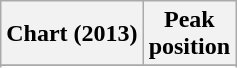<table class="wikitable sortable plainrowheaders" style="text-align:center">
<tr>
<th scope="col">Chart (2013)</th>
<th scope="col">Peak<br> position</th>
</tr>
<tr>
</tr>
<tr>
</tr>
<tr>
</tr>
<tr>
</tr>
<tr>
</tr>
</table>
